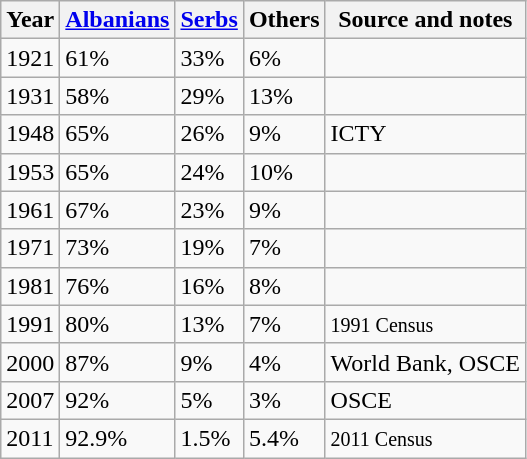<table class="wikitable sortable">
<tr>
<th>Year</th>
<th><a href='#'>Albanians</a><br></th>
<th><a href='#'>Serbs</a><br></th>
<th>Others<br></th>
<th>Source and notes</th>
</tr>
<tr>
<td>1921</td>
<td>61%</td>
<td>33%</td>
<td>6%</td>
<td></td>
</tr>
<tr>
<td>1931</td>
<td>58%</td>
<td>29%</td>
<td>13%</td>
<td></td>
</tr>
<tr>
<td>1948</td>
<td>65%</td>
<td>26%</td>
<td>9%</td>
<td>ICTY</td>
</tr>
<tr>
<td>1953</td>
<td>65%</td>
<td>24%</td>
<td>10%</td>
<td></td>
</tr>
<tr>
<td>1961</td>
<td>67%</td>
<td>23%</td>
<td>9%</td>
<td></td>
</tr>
<tr>
<td>1971</td>
<td>73%</td>
<td>19%</td>
<td>7%</td>
<td></td>
</tr>
<tr>
<td>1981</td>
<td>76%</td>
<td>16%</td>
<td>8%</td>
<td></td>
</tr>
<tr>
<td>1991</td>
<td>80%</td>
<td>13%</td>
<td>7%</td>
<td><small>1991 Census</small></td>
</tr>
<tr>
<td>2000</td>
<td>87%</td>
<td>9%</td>
<td>4%</td>
<td>World Bank, OSCE</td>
</tr>
<tr>
<td>2007</td>
<td>92%</td>
<td>5%</td>
<td>3%</td>
<td>OSCE</td>
</tr>
<tr>
<td>2011</td>
<td>92.9%</td>
<td>1.5%</td>
<td>5.4%</td>
<td><small>2011 Census</small></td>
</tr>
</table>
